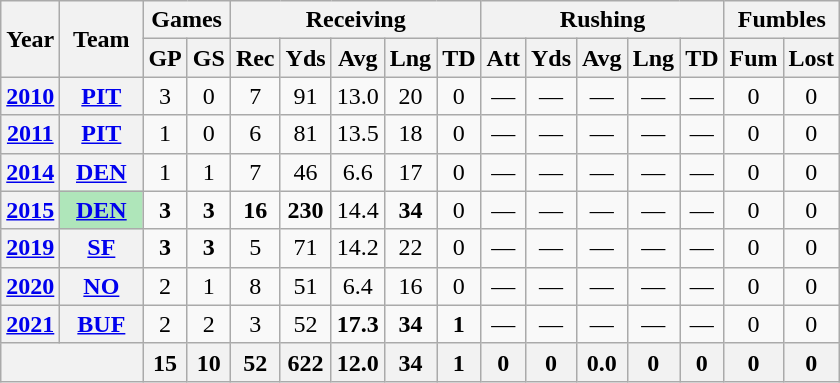<table class=wikitable style="text-align:center;">
<tr>
<th rowspan="2">Year</th>
<th rowspan="2">Team</th>
<th colspan="2">Games</th>
<th colspan="5">Receiving</th>
<th colspan="5">Rushing</th>
<th colspan="2">Fumbles</th>
</tr>
<tr>
<th>GP</th>
<th>GS</th>
<th>Rec</th>
<th>Yds</th>
<th>Avg</th>
<th>Lng</th>
<th>TD</th>
<th>Att</th>
<th>Yds</th>
<th>Avg</th>
<th>Lng</th>
<th>TD</th>
<th>Fum</th>
<th>Lost</th>
</tr>
<tr>
<th><a href='#'>2010</a></th>
<th><a href='#'>PIT</a></th>
<td>3</td>
<td>0</td>
<td>7</td>
<td>91</td>
<td>13.0</td>
<td>20</td>
<td>0</td>
<td>—</td>
<td>—</td>
<td>—</td>
<td>—</td>
<td>—</td>
<td>0</td>
<td>0</td>
</tr>
<tr>
<th><a href='#'>2011</a></th>
<th><a href='#'>PIT</a></th>
<td>1</td>
<td>0</td>
<td>6</td>
<td>81</td>
<td>13.5</td>
<td>18</td>
<td>0</td>
<td>—</td>
<td>—</td>
<td>—</td>
<td>—</td>
<td>—</td>
<td>0</td>
<td>0</td>
</tr>
<tr>
<th><a href='#'>2014</a></th>
<th><a href='#'>DEN</a></th>
<td>1</td>
<td>1</td>
<td>7</td>
<td>46</td>
<td>6.6</td>
<td>17</td>
<td>0</td>
<td>—</td>
<td>—</td>
<td>—</td>
<td>—</td>
<td>—</td>
<td>0</td>
<td>0</td>
</tr>
<tr>
<th><a href='#'>2015</a></th>
<th style="background:#afe6ba; width:3em;"><a href='#'>DEN</a></th>
<td><strong>3</strong></td>
<td><strong>3</strong></td>
<td><strong>16</strong></td>
<td><strong>230</strong></td>
<td>14.4</td>
<td><strong>34</strong></td>
<td>0</td>
<td>—</td>
<td>—</td>
<td>—</td>
<td>—</td>
<td>—</td>
<td>0</td>
<td>0</td>
</tr>
<tr>
<th><a href='#'>2019</a></th>
<th><a href='#'>SF</a></th>
<td><strong>3</strong></td>
<td><strong>3</strong></td>
<td>5</td>
<td>71</td>
<td>14.2</td>
<td>22</td>
<td>0</td>
<td>—</td>
<td>—</td>
<td>—</td>
<td>—</td>
<td>—</td>
<td>0</td>
<td>0</td>
</tr>
<tr>
<th><a href='#'>2020</a></th>
<th><a href='#'>NO</a></th>
<td>2</td>
<td>1</td>
<td>8</td>
<td>51</td>
<td>6.4</td>
<td>16</td>
<td>0</td>
<td>—</td>
<td>—</td>
<td>—</td>
<td>—</td>
<td>—</td>
<td>0</td>
<td>0</td>
</tr>
<tr>
<th><a href='#'>2021</a></th>
<th><a href='#'>BUF</a></th>
<td>2</td>
<td>2</td>
<td>3</td>
<td>52</td>
<td><strong>17.3</strong></td>
<td><strong>34</strong></td>
<td><strong>1</strong></td>
<td>—</td>
<td>—</td>
<td>—</td>
<td>—</td>
<td>—</td>
<td>0</td>
<td>0</td>
</tr>
<tr>
<th colspan="2"></th>
<th>15</th>
<th>10</th>
<th>52</th>
<th>622</th>
<th>12.0</th>
<th>34</th>
<th>1</th>
<th>0</th>
<th>0</th>
<th>0.0</th>
<th>0</th>
<th>0</th>
<th>0</th>
<th>0</th>
</tr>
</table>
